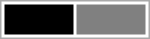<table style=" width: 100px; border: 1px solid #aaaaaa">
<tr>
<td style="background-color:black"> </td>
<td style="background-color:grey"> </td>
</tr>
</table>
